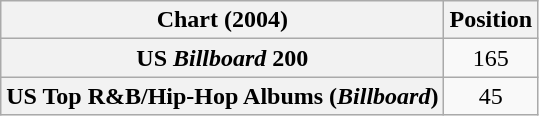<table class="wikitable sortable plainrowheaders" style="text-align:center">
<tr>
<th scope="col">Chart (2004)</th>
<th scope="col">Position</th>
</tr>
<tr>
<th scope="row">US <em>Billboard</em> 200</th>
<td>165</td>
</tr>
<tr>
<th scope="row">US Top R&B/Hip-Hop Albums (<em>Billboard</em>)</th>
<td>45</td>
</tr>
</table>
